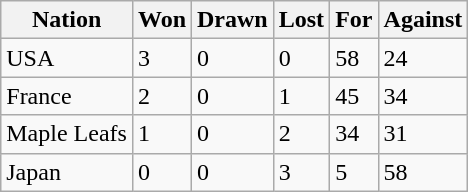<table class="wikitable">
<tr>
<th>Nation</th>
<th>Won</th>
<th>Drawn</th>
<th>Lost</th>
<th>For</th>
<th>Against</th>
</tr>
<tr>
<td>USA</td>
<td>3</td>
<td>0</td>
<td>0</td>
<td>58</td>
<td>24</td>
</tr>
<tr>
<td>France</td>
<td>2</td>
<td>0</td>
<td>1</td>
<td>45</td>
<td>34</td>
</tr>
<tr>
<td>Maple Leafs</td>
<td>1</td>
<td>0</td>
<td>2</td>
<td>34</td>
<td>31</td>
</tr>
<tr>
<td>Japan</td>
<td>0</td>
<td>0</td>
<td>3</td>
<td>5</td>
<td>58</td>
</tr>
</table>
